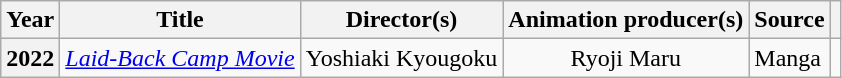<table class="wikitable sortable plainrowheaders">
<tr>
<th scope="col" class="unsortable" width=10>Year</th>
<th scope="col">Title</th>
<th scope="col">Director(s)</th>
<th scope="col">Animation producer(s)</th>
<th scope="col">Source</th>
<th scope="col" class="unsortable"></th>
</tr>
<tr>
<th scope="row">2022</th>
<td><em><a href='#'>Laid-Back Camp Movie</a></em></td>
<td style=text-align:center>Yoshiaki Kyougoku</td>
<td style=text-align:center>Ryoji Maru</td>
<td>Manga</td>
<td></td>
</tr>
</table>
